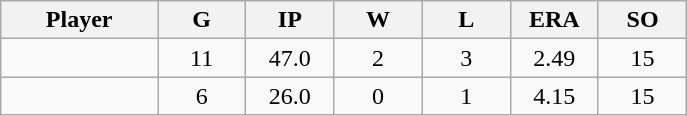<table class="wikitable sortable">
<tr>
<th bgcolor="#DDDDFF" width="16%">Player</th>
<th bgcolor="#DDDDFF" width="9%">G</th>
<th bgcolor="#DDDDFF" width="9%">IP</th>
<th bgcolor="#DDDDFF" width="9%">W</th>
<th bgcolor="#DDDDFF" width="9%">L</th>
<th bgcolor="#DDDDFF" width="9%">ERA</th>
<th bgcolor="#DDDDFF" width="9%">SO</th>
</tr>
<tr align="center">
<td></td>
<td>11</td>
<td>47.0</td>
<td>2</td>
<td>3</td>
<td>2.49</td>
<td>15</td>
</tr>
<tr align="center">
<td></td>
<td>6</td>
<td>26.0</td>
<td>0</td>
<td>1</td>
<td>4.15</td>
<td>15</td>
</tr>
</table>
